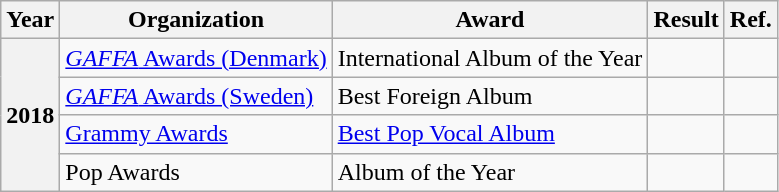<table class="wikitable plainrowheaders">
<tr>
<th>Year</th>
<th>Organization</th>
<th>Award</th>
<th>Result</th>
<th>Ref.</th>
</tr>
<tr>
<th rowspan="4" scope="row">2018</th>
<td><a href='#'><em>GAFFA</em> Awards (Denmark)</a></td>
<td>International Album of the Year</td>
<td></td>
<td></td>
</tr>
<tr>
<td><a href='#'><em>GAFFA</em> Awards (Sweden)</a></td>
<td>Best Foreign Album</td>
<td></td>
<td></td>
</tr>
<tr>
<td><a href='#'>Grammy Awards</a></td>
<td><a href='#'>Best Pop Vocal Album</a></td>
<td></td>
<td></td>
</tr>
<tr>
<td>Pop Awards</td>
<td>Album of the Year</td>
<td></td>
<td></td>
</tr>
</table>
